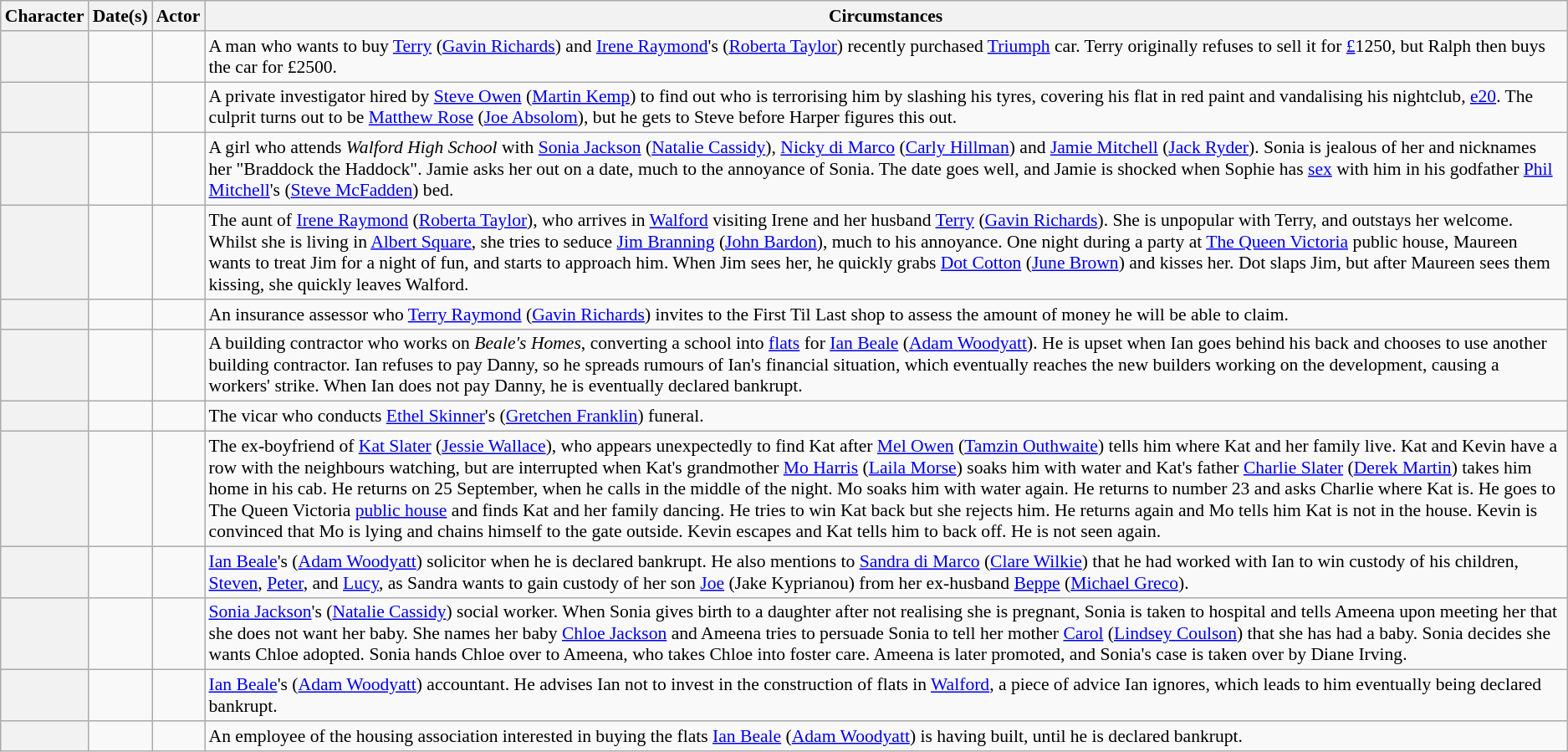<table class="wikitable plainrowheaders" style="font-size:90%">
<tr>
<th scope="col">Character</th>
<th scope="col">Date(s)</th>
<th scope="col">Actor</th>
<th scope="col">Circumstances</th>
</tr>
<tr>
<th scope="row"></th>
<td></td>
<td></td>
<td> A man who wants to buy <a href='#'>Terry</a> (<a href='#'>Gavin Richards</a>) and <a href='#'>Irene Raymond</a>'s (<a href='#'>Roberta Taylor</a>) recently purchased <a href='#'>Triumph</a> car. Terry originally refuses to sell it for <a href='#'>£</a>1250, but Ralph then buys the car for £2500.</td>
</tr>
<tr>
<th scope="row"></th>
<td></td>
<td></td>
<td> A private investigator hired by <a href='#'>Steve Owen</a> (<a href='#'>Martin Kemp</a>) to find out who is terrorising him by slashing his tyres, covering his flat in red paint and vandalising his nightclub, <a href='#'>e20</a>. The culprit turns out to be <a href='#'>Matthew Rose</a> (<a href='#'>Joe Absolom</a>), but he gets to Steve before Harper figures this out.</td>
</tr>
<tr>
<th scope="row"></th>
<td></td>
<td></td>
<td>A girl who attends <em>Walford High School</em> with <a href='#'>Sonia Jackson</a> (<a href='#'>Natalie Cassidy</a>), <a href='#'>Nicky di Marco</a> (<a href='#'>Carly Hillman</a>) and <a href='#'>Jamie Mitchell</a> (<a href='#'>Jack Ryder</a>). Sonia is jealous of her and nicknames her "Braddock the Haddock". Jamie asks her out on a date, much to the annoyance of Sonia. The date goes well, and Jamie is shocked when Sophie has <a href='#'>sex</a> with him in his godfather <a href='#'>Phil Mitchell</a>'s (<a href='#'>Steve McFadden</a>) bed.</td>
</tr>
<tr>
<th scope="row"></th>
<td></td>
<td></td>
<td>The aunt of <a href='#'>Irene Raymond</a> (<a href='#'>Roberta Taylor</a>), who arrives in <a href='#'>Walford</a> visiting Irene and her husband <a href='#'>Terry</a> (<a href='#'>Gavin Richards</a>). She is unpopular with Terry, and outstays her welcome. Whilst she is living in <a href='#'>Albert Square</a>, she tries to seduce <a href='#'>Jim Branning</a> (<a href='#'>John Bardon</a>), much to his annoyance. One night during a party at <a href='#'>The Queen Victoria</a> public house, Maureen wants to treat Jim for a night of fun, and starts to approach him. When Jim sees her, he quickly grabs <a href='#'>Dot Cotton</a> (<a href='#'>June Brown</a>) and kisses her. Dot slaps Jim, but after Maureen sees them kissing, she quickly leaves Walford.</td>
</tr>
<tr>
<th scope="row"></th>
<td></td>
<td></td>
<td> An insurance assessor who <a href='#'>Terry Raymond</a> (<a href='#'>Gavin Richards</a>) invites to the First Til Last shop to assess the amount of money he will be able to claim.</td>
</tr>
<tr>
<th scope="row"></th>
<td></td>
<td></td>
<td>A building contractor who works on <em>Beale's Homes</em>, converting a school into <a href='#'>flats</a> for <a href='#'>Ian Beale</a> (<a href='#'>Adam Woodyatt</a>). He is upset when Ian goes behind his back and chooses to use another building contractor. Ian refuses to pay Danny, so he spreads rumours of Ian's financial situation, which eventually reaches the new builders working on the development, causing a workers' strike. When Ian does not pay Danny, he is eventually declared bankrupt.</td>
</tr>
<tr>
<th scope="row"></th>
<td></td>
<td></td>
<td> The vicar who conducts <a href='#'>Ethel Skinner</a>'s (<a href='#'>Gretchen Franklin</a>) funeral.</td>
</tr>
<tr>
<th scope="row"></th>
<td></td>
<td></td>
<td>The ex-boyfriend of <a href='#'>Kat Slater</a> (<a href='#'>Jessie Wallace</a>), who appears unexpectedly to find Kat after <a href='#'>Mel Owen</a> (<a href='#'>Tamzin Outhwaite</a>) tells him where Kat and her family live. Kat and Kevin have a row with the neighbours watching, but are interrupted when Kat's grandmother <a href='#'>Mo Harris</a> (<a href='#'>Laila Morse</a>) soaks him with water and Kat's father <a href='#'>Charlie Slater</a> (<a href='#'>Derek Martin</a>) takes him home in his cab. He returns on 25 September, when he calls in the middle of the night. Mo soaks him with water again. He returns to number 23 and asks Charlie where Kat is. He goes to The Queen Victoria <a href='#'>public house</a> and finds Kat and her family dancing. He tries to win Kat back but she rejects him. He returns again and Mo tells him Kat is not in the house. Kevin is convinced that Mo is lying and chains himself to the gate outside. Kevin escapes and Kat tells him to back off. He is not seen again.</td>
</tr>
<tr>
<th scope="row"></th>
<td></td>
<td></td>
<td> <a href='#'>Ian Beale</a>'s (<a href='#'>Adam Woodyatt</a>) solicitor when he is declared bankrupt. He also mentions to <a href='#'>Sandra di Marco</a> (<a href='#'>Clare Wilkie</a>) that he had worked with Ian to win custody of his children, <a href='#'>Steven</a>, <a href='#'>Peter</a>, and <a href='#'>Lucy</a>, as Sandra wants to gain custody of her son <a href='#'>Joe</a> (Jake Kyprianou) from her ex-husband <a href='#'>Beppe</a> (<a href='#'>Michael Greco</a>).</td>
</tr>
<tr>
<th scope="row"></th>
<td></td>
<td></td>
<td><a href='#'>Sonia Jackson</a>'s (<a href='#'>Natalie Cassidy</a>)  social worker. When Sonia gives birth to a daughter after not realising she is pregnant, Sonia is taken to hospital and tells Ameena upon meeting her that she does not want her baby. She names her baby <a href='#'>Chloe Jackson</a> and Ameena tries to persuade Sonia to tell her mother <a href='#'>Carol</a> (<a href='#'>Lindsey Coulson</a>) that she has had a baby. Sonia decides she wants Chloe adopted. Sonia hands Chloe over to Ameena, who takes Chloe into foster care. Ameena is later promoted, and Sonia's case is taken over by Diane Irving.</td>
</tr>
<tr>
<th scope="row"></th>
<td></td>
<td></td>
<td> <a href='#'>Ian Beale</a>'s (<a href='#'>Adam Woodyatt</a>) accountant. He advises Ian not to invest in the construction of flats in <a href='#'>Walford</a>, a piece of advice Ian ignores, which leads to him eventually being declared bankrupt.</td>
</tr>
<tr>
<th scope="row"></th>
<td></td>
<td></td>
<td> An employee of the housing association interested in buying the flats <a href='#'>Ian Beale</a> (<a href='#'>Adam Woodyatt</a>) is having built, until he is declared bankrupt.</td>
</tr>
</table>
